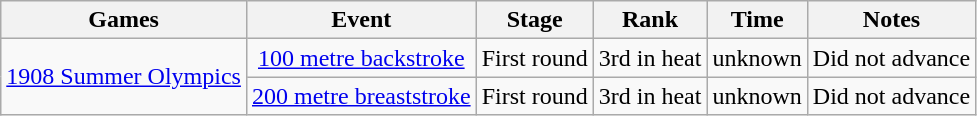<table class="wikitable" style=" text-align:center;">
<tr>
<th>Games</th>
<th>Event</th>
<th>Stage</th>
<th>Rank</th>
<th>Time</th>
<th>Notes</th>
</tr>
<tr>
<td style="white-space: nowrap;" rowspan=2><a href='#'>1908 Summer Olympics</a></td>
<td style="white-space: nowrap;"><a href='#'>100 metre backstroke</a></td>
<td>First round</td>
<td style="white-space: nowrap;">3rd in heat</td>
<td style="white-space: nowrap;">unknown</td>
<td align=left>Did not advance</td>
</tr>
<tr>
<td style="white-space: nowrap;"><a href='#'>200 metre breaststroke</a></td>
<td>First round</td>
<td style="white-space: nowrap;">3rd in heat</td>
<td style="white-space: nowrap;">unknown</td>
<td align=left>Did not advance</td>
</tr>
</table>
